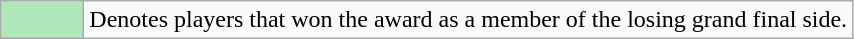<table class="wikitable">
<tr>
<td style="background:#afe6ba; width:3em;"></td>
<td>Denotes players that won the award as a member of the losing grand final side.</td>
</tr>
</table>
